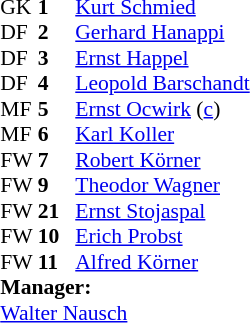<table style="font-size:90%; margin:0.2em auto;" cellspacing="0" cellpadding="0">
<tr>
<th width=25></th>
<th width=25></th>
</tr>
<tr>
<td>GK</td>
<td><strong>1</strong></td>
<td><a href='#'>Kurt Schmied</a></td>
</tr>
<tr>
<td>DF</td>
<td><strong>2</strong></td>
<td><a href='#'>Gerhard Hanappi</a></td>
</tr>
<tr>
<td>DF</td>
<td><strong>3</strong></td>
<td><a href='#'>Ernst Happel</a></td>
</tr>
<tr>
<td>DF</td>
<td><strong>4</strong></td>
<td><a href='#'>Leopold Barschandt</a></td>
</tr>
<tr>
<td>MF</td>
<td><strong>5</strong></td>
<td><a href='#'>Ernst Ocwirk</a> (<a href='#'>c</a>)</td>
</tr>
<tr>
<td>MF</td>
<td><strong>6</strong></td>
<td><a href='#'>Karl Koller</a></td>
</tr>
<tr>
<td>FW</td>
<td><strong>7</strong></td>
<td><a href='#'>Robert Körner</a></td>
</tr>
<tr>
<td>FW</td>
<td><strong>9</strong></td>
<td><a href='#'>Theodor Wagner</a></td>
</tr>
<tr>
<td>FW</td>
<td><strong>21</strong></td>
<td><a href='#'>Ernst Stojaspal</a></td>
</tr>
<tr>
<td>FW</td>
<td><strong>10</strong></td>
<td><a href='#'>Erich Probst</a></td>
</tr>
<tr>
<td>FW</td>
<td><strong>11</strong></td>
<td><a href='#'>Alfred Körner</a></td>
</tr>
<tr>
<td colspan=3><strong>Manager:</strong></td>
</tr>
<tr>
<td colspan="4"> <a href='#'>Walter Nausch</a></td>
</tr>
</table>
